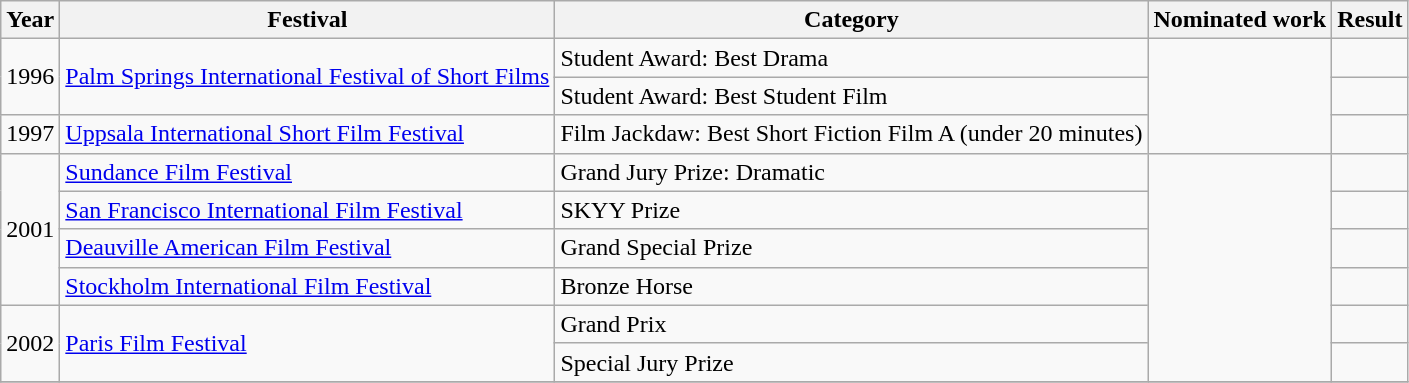<table class="wikitable sortable">
<tr>
<th>Year</th>
<th>Festival</th>
<th>Category</th>
<th>Nominated work</th>
<th>Result</th>
</tr>
<tr>
<td rowspan="2">1996</td>
<td rowspan="2"><a href='#'>Palm Springs International Festival of Short Films</a></td>
<td>Student Award: Best Drama</td>
<td rowspan="3"></td>
<td></td>
</tr>
<tr>
<td>Student Award: Best Student Film</td>
<td></td>
</tr>
<tr>
<td>1997</td>
<td><a href='#'>Uppsala International Short Film Festival</a></td>
<td>Film Jackdaw: Best Short Fiction Film A (under 20 minutes)</td>
<td></td>
</tr>
<tr>
<td rowspan="4">2001</td>
<td><a href='#'>Sundance Film Festival</a></td>
<td>Grand Jury Prize: Dramatic</td>
<td rowspan="6"></td>
<td></td>
</tr>
<tr>
<td><a href='#'>San Francisco International Film Festival</a></td>
<td>SKYY Prize</td>
<td></td>
</tr>
<tr>
<td><a href='#'>Deauville American Film Festival</a></td>
<td>Grand Special Prize</td>
<td></td>
</tr>
<tr>
<td><a href='#'>Stockholm International Film Festival</a></td>
<td>Bronze Horse</td>
<td></td>
</tr>
<tr>
<td rowspan="2">2002</td>
<td rowspan="2"><a href='#'>Paris Film Festival</a></td>
<td>Grand Prix</td>
<td></td>
</tr>
<tr>
<td>Special Jury Prize</td>
<td></td>
</tr>
<tr>
</tr>
</table>
